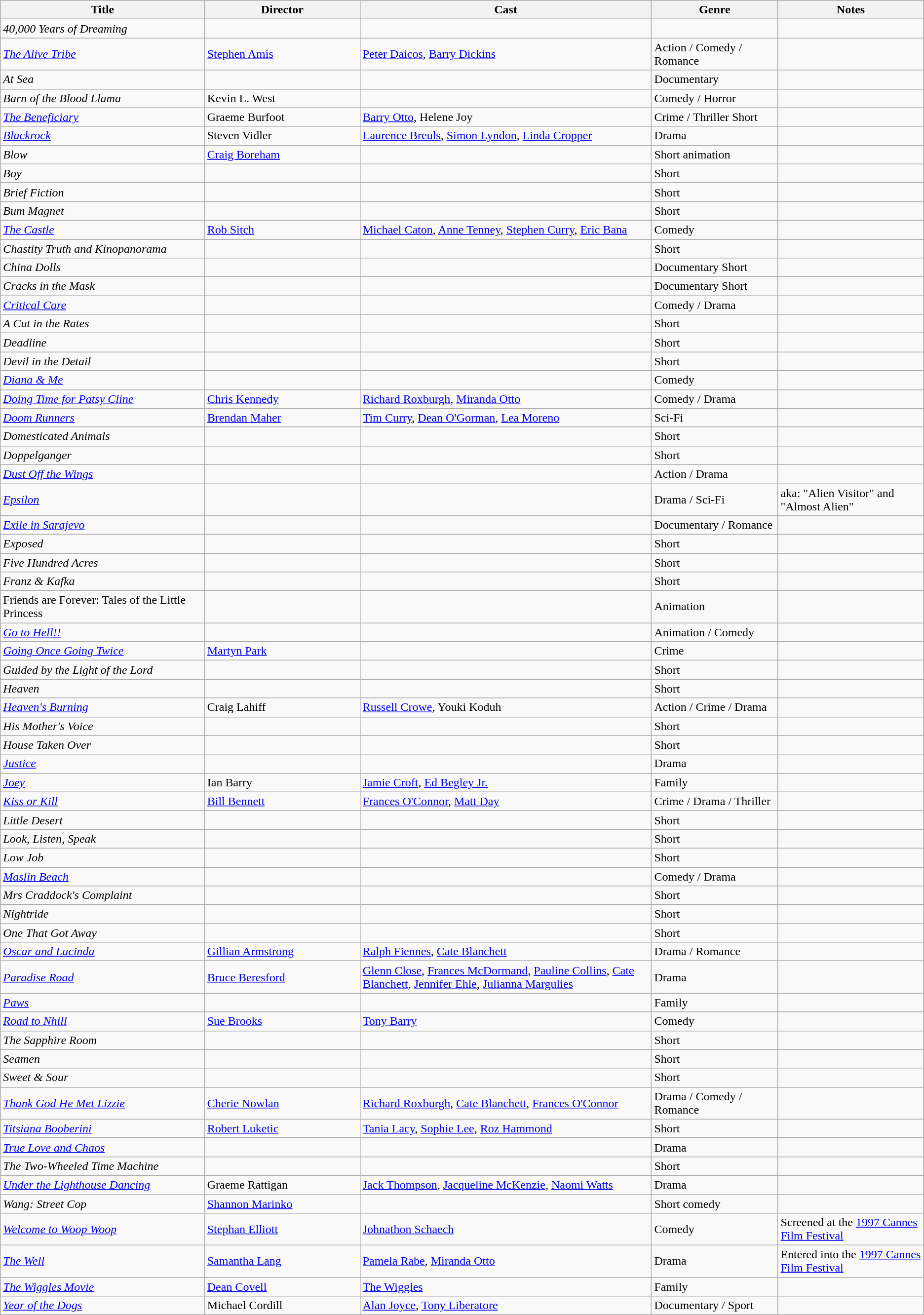<table class="wikitable">
<tr>
<th width="21%">Title</th>
<th width="16%">Director</th>
<th width="30%">Cast</th>
<th width="13%">Genre</th>
<th width="15%">Notes</th>
</tr>
<tr>
<td><em>40,000 Years of Dreaming</em></td>
<td></td>
<td></td>
<td></td>
<td></td>
</tr>
<tr>
<td><em><a href='#'>The Alive Tribe</a></em></td>
<td><a href='#'>Stephen Amis</a></td>
<td><a href='#'>Peter Daicos</a>, <a href='#'>Barry Dickins</a></td>
<td>Action / Comedy / Romance</td>
<td></td>
</tr>
<tr>
<td><em>At Sea</em></td>
<td></td>
<td></td>
<td>Documentary</td>
<td></td>
</tr>
<tr>
<td><em>Barn of the Blood Llama</em></td>
<td>Kevin L. West</td>
<td></td>
<td>Comedy / Horror</td>
<td></td>
</tr>
<tr>
<td><em><a href='#'>The Beneficiary</a></em></td>
<td>Graeme Burfoot</td>
<td><a href='#'>Barry Otto</a>, Helene Joy</td>
<td>Crime / Thriller Short</td>
<td></td>
</tr>
<tr>
<td><em><a href='#'>Blackrock</a></em></td>
<td>Steven Vidler</td>
<td><a href='#'>Laurence Breuls</a>, <a href='#'>Simon Lyndon</a>, <a href='#'>Linda Cropper</a></td>
<td>Drama</td>
<td></td>
</tr>
<tr>
<td><em>Blow</em></td>
<td><a href='#'>Craig Boreham</a></td>
<td></td>
<td>Short animation</td>
<td></td>
</tr>
<tr>
<td><em>Boy</em></td>
<td></td>
<td></td>
<td>Short</td>
<td></td>
</tr>
<tr>
<td><em>Brief Fiction</em></td>
<td></td>
<td></td>
<td>Short</td>
<td></td>
</tr>
<tr>
<td><em>Bum Magnet</em></td>
<td></td>
<td></td>
<td>Short</td>
<td></td>
</tr>
<tr>
<td><em><a href='#'>The Castle</a></em></td>
<td><a href='#'>Rob Sitch</a></td>
<td><a href='#'>Michael Caton</a>, <a href='#'>Anne Tenney</a>, <a href='#'>Stephen Curry</a>, <a href='#'>Eric Bana</a></td>
<td>Comedy</td>
<td></td>
</tr>
<tr>
<td><em>Chastity Truth and Kinopanorama</em></td>
<td></td>
<td></td>
<td>Short</td>
<td></td>
</tr>
<tr>
<td><em>China Dolls</em></td>
<td></td>
<td></td>
<td>Documentary Short</td>
<td></td>
</tr>
<tr>
<td><em>Cracks in the Mask</em></td>
<td></td>
<td></td>
<td>Documentary Short</td>
<td></td>
</tr>
<tr>
<td><em><a href='#'>Critical Care</a></em></td>
<td></td>
<td></td>
<td>Comedy / Drama</td>
<td></td>
</tr>
<tr>
<td><em>A Cut in the Rates</em></td>
<td></td>
<td></td>
<td>Short</td>
<td></td>
</tr>
<tr>
<td><em>Deadline</em></td>
<td></td>
<td></td>
<td>Short</td>
<td></td>
</tr>
<tr>
<td><em>Devil in the Detail</em></td>
<td></td>
<td></td>
<td>Short</td>
<td></td>
</tr>
<tr>
<td><em><a href='#'>Diana & Me</a></em></td>
<td></td>
<td></td>
<td>Comedy</td>
<td></td>
</tr>
<tr>
<td><em><a href='#'>Doing Time for Patsy Cline</a></em></td>
<td><a href='#'>Chris Kennedy</a></td>
<td><a href='#'>Richard Roxburgh</a>, <a href='#'>Miranda Otto</a></td>
<td>Comedy / Drama</td>
<td></td>
</tr>
<tr>
<td><em><a href='#'>Doom Runners</a></em></td>
<td><a href='#'>Brendan Maher</a></td>
<td><a href='#'>Tim Curry</a>, <a href='#'>Dean O'Gorman</a>, <a href='#'>Lea Moreno</a></td>
<td>Sci-Fi</td>
<td></td>
</tr>
<tr>
<td><em>Domesticated Animals</em></td>
<td></td>
<td></td>
<td>Short</td>
<td></td>
</tr>
<tr>
<td><em>Doppelganger</em></td>
<td></td>
<td></td>
<td>Short</td>
<td></td>
</tr>
<tr>
<td><em><a href='#'>Dust Off the Wings</a></em></td>
<td></td>
<td></td>
<td>Action / Drama</td>
<td></td>
</tr>
<tr>
<td><em><a href='#'>Epsilon</a></em></td>
<td></td>
<td></td>
<td>Drama / Sci-Fi</td>
<td>aka: "Alien Visitor" and "Almost Alien"</td>
</tr>
<tr>
<td><em><a href='#'>Exile in Sarajevo</a></em></td>
<td></td>
<td></td>
<td>Documentary / Romance</td>
<td></td>
</tr>
<tr>
<td><em>Exposed</em></td>
<td></td>
<td></td>
<td>Short</td>
<td></td>
</tr>
<tr>
<td><em>Five Hundred Acres</em></td>
<td></td>
<td></td>
<td>Short</td>
<td></td>
</tr>
<tr>
<td><em>Franz & Kafka</em></td>
<td></td>
<td></td>
<td>Short</td>
<td></td>
</tr>
<tr>
<td>Friends are Forever: Tales of the Little Princess</td>
<td></td>
<td></td>
<td>Animation</td>
<td></td>
</tr>
<tr>
<td><em><a href='#'>Go to Hell!!</a></em></td>
<td></td>
<td></td>
<td>Animation / Comedy</td>
<td></td>
</tr>
<tr>
<td><em><a href='#'>Going Once Going Twice</a></em></td>
<td><a href='#'>Martyn Park</a></td>
<td></td>
<td>Crime</td>
<td></td>
</tr>
<tr>
<td><em>Guided by the Light of the Lord</em></td>
<td></td>
<td></td>
<td>Short</td>
<td></td>
</tr>
<tr>
<td><em>Heaven</em></td>
<td></td>
<td></td>
<td>Short</td>
<td></td>
</tr>
<tr>
<td><em><a href='#'>Heaven's Burning</a></em></td>
<td>Craig Lahiff</td>
<td><a href='#'>Russell Crowe</a>, Youki Koduh</td>
<td>Action / Crime / Drama</td>
<td></td>
</tr>
<tr>
<td><em>His Mother's Voice</em></td>
<td></td>
<td></td>
<td>Short</td>
<td></td>
</tr>
<tr>
<td><em>House Taken Over</em></td>
<td></td>
<td></td>
<td>Short</td>
<td></td>
</tr>
<tr>
<td><em><a href='#'>Justice</a></em></td>
<td></td>
<td></td>
<td>Drama</td>
<td></td>
</tr>
<tr>
<td><em><a href='#'>Joey</a></em></td>
<td>Ian Barry</td>
<td><a href='#'>Jamie Croft</a>, <a href='#'>Ed Begley Jr.</a></td>
<td>Family</td>
<td></td>
</tr>
<tr>
<td><em><a href='#'>Kiss or Kill</a></em></td>
<td><a href='#'>Bill Bennett</a></td>
<td><a href='#'>Frances O'Connor</a>, <a href='#'>Matt Day</a></td>
<td>Crime / Drama / Thriller</td>
<td></td>
</tr>
<tr>
<td><em>Little Desert</em></td>
<td></td>
<td></td>
<td>Short</td>
<td></td>
</tr>
<tr>
<td><em>Look, Listen, Speak</em></td>
<td></td>
<td></td>
<td>Short</td>
<td></td>
</tr>
<tr>
<td><em>Low Job</em></td>
<td></td>
<td></td>
<td>Short</td>
<td></td>
</tr>
<tr>
<td><em><a href='#'>Maslin Beach</a></em></td>
<td></td>
<td></td>
<td>Comedy / Drama</td>
<td></td>
</tr>
<tr>
<td><em>Mrs Craddock's Complaint</em></td>
<td></td>
<td></td>
<td>Short</td>
<td></td>
</tr>
<tr>
<td><em>Nightride</em></td>
<td></td>
<td></td>
<td>Short</td>
<td></td>
</tr>
<tr>
<td><em>One That Got Away</em></td>
<td></td>
<td></td>
<td>Short</td>
<td></td>
</tr>
<tr>
<td><em><a href='#'>Oscar and Lucinda</a></em></td>
<td><a href='#'>Gillian Armstrong</a></td>
<td><a href='#'>Ralph Fiennes</a>, <a href='#'>Cate Blanchett</a></td>
<td>Drama / Romance</td>
<td></td>
</tr>
<tr>
<td><em><a href='#'>Paradise Road</a></em></td>
<td><a href='#'>Bruce Beresford</a></td>
<td><a href='#'>Glenn Close</a>, <a href='#'>Frances McDormand</a>, <a href='#'>Pauline Collins</a>, <a href='#'>Cate Blanchett</a>, <a href='#'>Jennifer Ehle</a>, <a href='#'>Julianna Margulies</a></td>
<td>Drama</td>
<td></td>
</tr>
<tr>
<td><em><a href='#'>Paws</a></em></td>
<td></td>
<td></td>
<td>Family</td>
<td></td>
</tr>
<tr>
<td><em><a href='#'>Road to Nhill</a></em></td>
<td><a href='#'>Sue Brooks</a></td>
<td><a href='#'>Tony Barry</a></td>
<td>Comedy</td>
<td></td>
</tr>
<tr>
<td><em>The Sapphire Room</em></td>
<td></td>
<td></td>
<td>Short</td>
<td></td>
</tr>
<tr>
<td><em>Seamen</em></td>
<td></td>
<td></td>
<td>Short</td>
<td></td>
</tr>
<tr>
<td><em>Sweet & Sour</em></td>
<td></td>
<td></td>
<td>Short</td>
<td></td>
</tr>
<tr>
<td><em><a href='#'>Thank God He Met Lizzie</a></em></td>
<td><a href='#'>Cherie Nowlan</a></td>
<td><a href='#'>Richard Roxburgh</a>, <a href='#'>Cate Blanchett</a>, <a href='#'>Frances O'Connor</a></td>
<td>Drama / Comedy / Romance</td>
<td></td>
</tr>
<tr>
<td><em><a href='#'>Titsiana Booberini</a></em></td>
<td><a href='#'>Robert Luketic</a></td>
<td><a href='#'>Tania Lacy</a>, <a href='#'>Sophie Lee</a>, <a href='#'>Roz Hammond</a></td>
<td>Short</td>
<td></td>
</tr>
<tr>
<td><em><a href='#'>True Love and Chaos</a></em></td>
<td></td>
<td></td>
<td>Drama</td>
<td></td>
</tr>
<tr>
<td><em>The Two-Wheeled Time Machine</em></td>
<td></td>
<td></td>
<td>Short</td>
<td></td>
</tr>
<tr>
<td><em><a href='#'>Under the Lighthouse Dancing</a></em></td>
<td>Graeme Rattigan</td>
<td><a href='#'>Jack Thompson</a>, <a href='#'>Jacqueline McKenzie</a>, <a href='#'>Naomi Watts</a></td>
<td>Drama</td>
<td></td>
</tr>
<tr>
<td><em>Wang: Street Cop</em></td>
<td><a href='#'>Shannon Marinko</a></td>
<td></td>
<td>Short comedy</td>
<td></td>
</tr>
<tr>
<td><em><a href='#'>Welcome to Woop Woop</a></em></td>
<td><a href='#'>Stephan Elliott</a></td>
<td><a href='#'>Johnathon Schaech</a></td>
<td>Comedy</td>
<td>Screened at the <a href='#'>1997 Cannes Film Festival</a></td>
</tr>
<tr>
<td><em><a href='#'>The Well</a></em></td>
<td><a href='#'>Samantha Lang</a></td>
<td><a href='#'>Pamela Rabe</a>, <a href='#'>Miranda Otto</a></td>
<td>Drama</td>
<td>Entered into the <a href='#'>1997 Cannes Film Festival</a></td>
</tr>
<tr>
<td><em><a href='#'>The Wiggles Movie</a></em></td>
<td><a href='#'>Dean Covell</a></td>
<td><a href='#'>The Wiggles</a></td>
<td>Family</td>
<td></td>
</tr>
<tr>
<td><em><a href='#'>Year of the Dogs</a></em></td>
<td>Michael Cordill</td>
<td><a href='#'>Alan Joyce</a>, <a href='#'>Tony Liberatore</a></td>
<td>Documentary / Sport</td>
<td></td>
</tr>
</table>
